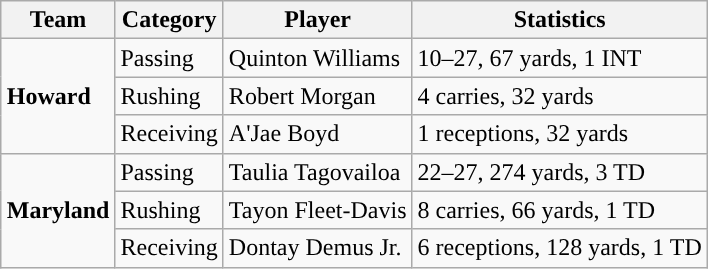<table class="wikitable" style="float: right;">
<tr>
<th>Team</th>
<th>Category</th>
<th>Player</th>
<th>Statistics</th>
</tr>
<tr>
<td rowspan=3><strong>Howard</strong></td>
<td>Passing</td>
<td>Quinton Williams</td>
<td>10–27, 67 yards, 1 INT</td>
</tr>
<tr>
<td>Rushing</td>
<td>Robert Morgan</td>
<td>4 carries, 32 yards</td>
</tr>
<tr>
<td>Receiving</td>
<td>A'Jae Boyd</td>
<td>1 receptions, 32 yards</td>
</tr>
<tr>
<td rowspan=3><strong>Maryland</strong></td>
<td>Passing</td>
<td>Taulia Tagovailoa</td>
<td>22–27, 274 yards, 3 TD</td>
</tr>
<tr>
<td>Rushing</td>
<td>Tayon Fleet-Davis</td>
<td>8 carries, 66 yards, 1 TD</td>
</tr>
<tr>
<td>Receiving</td>
<td>Dontay Demus Jr.</td>
<td>6 receptions, 128 yards, 1 TD</td>
</tr>
</table>
